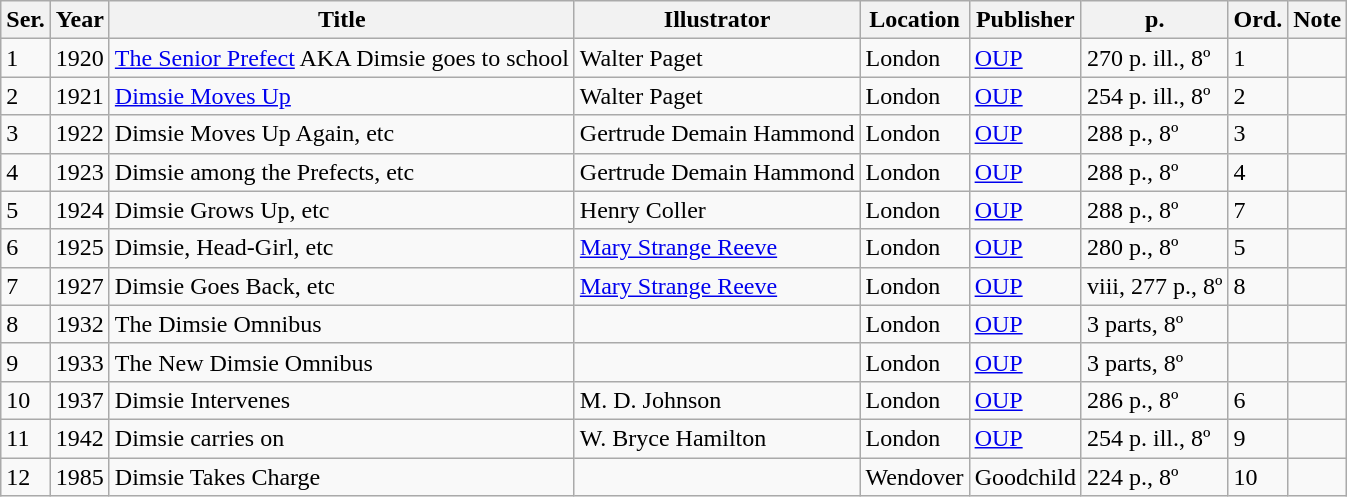<table class="wikitable sortable">
<tr>
<th>Ser.</th>
<th>Year</th>
<th>Title</th>
<th>Illustrator</th>
<th>Location</th>
<th>Publisher</th>
<th>p.</th>
<th>Ord.</th>
<th class="unsortable">Note</th>
</tr>
<tr>
<td>1</td>
<td>1920</td>
<td><a href='#'>The Senior Prefect</a> AKA Dimsie goes to school</td>
<td>Walter Paget</td>
<td>London</td>
<td><a href='#'>OUP</a></td>
<td>270 p. ill., 8º</td>
<td>1</td>
<td></td>
</tr>
<tr>
<td>2</td>
<td>1921</td>
<td><a href='#'>Dimsie Moves Up</a></td>
<td>Walter Paget</td>
<td>London</td>
<td><a href='#'>OUP</a></td>
<td>254 p. ill., 8º</td>
<td>2</td>
<td></td>
</tr>
<tr>
<td>3</td>
<td>1922</td>
<td>Dimsie Moves Up Again, etc</td>
<td>Gertrude Demain Hammond</td>
<td>London</td>
<td><a href='#'>OUP</a></td>
<td>288 p., 8º</td>
<td>3</td>
<td></td>
</tr>
<tr>
<td>4</td>
<td>1923</td>
<td>Dimsie among the Prefects, etc</td>
<td>Gertrude Demain Hammond</td>
<td>London</td>
<td><a href='#'>OUP</a></td>
<td>288 p., 8º</td>
<td>4</td>
<td></td>
</tr>
<tr>
<td>5</td>
<td>1924</td>
<td>Dimsie Grows Up, etc</td>
<td>Henry Coller</td>
<td>London</td>
<td><a href='#'>OUP</a></td>
<td>288 p., 8º</td>
<td>7</td>
<td></td>
</tr>
<tr>
<td>6</td>
<td>1925</td>
<td>Dimsie, Head-Girl, etc</td>
<td><a href='#'>Mary Strange Reeve</a></td>
<td>London</td>
<td><a href='#'>OUP</a></td>
<td>280 p., 8º</td>
<td>5</td>
<td></td>
</tr>
<tr>
<td>7</td>
<td>1927</td>
<td>Dimsie Goes Back, etc</td>
<td><a href='#'>Mary Strange Reeve</a></td>
<td>London</td>
<td><a href='#'>OUP</a></td>
<td>viii, 277 p., 8º</td>
<td>8</td>
<td></td>
</tr>
<tr>
<td>8</td>
<td>1932</td>
<td>The Dimsie Omnibus</td>
<td></td>
<td>London</td>
<td><a href='#'>OUP</a></td>
<td>3 parts, 8º</td>
<td></td>
<td></td>
</tr>
<tr>
<td>9</td>
<td>1933</td>
<td>The New Dimsie Omnibus</td>
<td></td>
<td>London</td>
<td><a href='#'>OUP</a></td>
<td>3 parts, 8º</td>
<td></td>
<td></td>
</tr>
<tr>
<td>10</td>
<td>1937</td>
<td>Dimsie Intervenes</td>
<td>M. D. Johnson</td>
<td>London</td>
<td><a href='#'>OUP</a></td>
<td>286 p., 8º</td>
<td>6</td>
<td></td>
</tr>
<tr>
<td>11</td>
<td>1942</td>
<td>Dimsie carries on</td>
<td>W. Bryce Hamilton</td>
<td>London</td>
<td><a href='#'>OUP</a></td>
<td>254 p. ill., 8º</td>
<td>9</td>
<td></td>
</tr>
<tr>
<td>12</td>
<td>1985</td>
<td>Dimsie Takes Charge</td>
<td></td>
<td>Wendover</td>
<td>Goodchild</td>
<td>224 p., 8º</td>
<td>10</td>
<td></td>
</tr>
</table>
